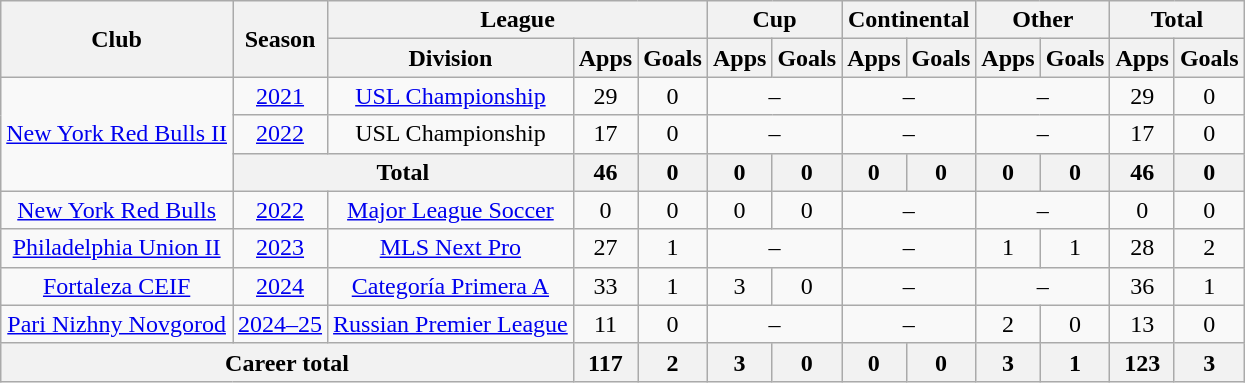<table class="wikitable" style="text-align: center;">
<tr>
<th rowspan=2>Club</th>
<th rowspan=2>Season</th>
<th colspan=3>League</th>
<th colspan=2>Cup</th>
<th colspan=2>Continental</th>
<th colspan=2>Other</th>
<th colspan=2>Total</th>
</tr>
<tr>
<th>Division</th>
<th>Apps</th>
<th>Goals</th>
<th>Apps</th>
<th>Goals</th>
<th>Apps</th>
<th>Goals</th>
<th>Apps</th>
<th>Goals</th>
<th>Apps</th>
<th>Goals</th>
</tr>
<tr>
<td rowspan="3"><a href='#'>New York Red Bulls II</a></td>
<td><a href='#'>2021</a></td>
<td><a href='#'>USL Championship</a></td>
<td>29</td>
<td>0</td>
<td colspan=2>–</td>
<td colspan=2>–</td>
<td colspan=2>–</td>
<td>29</td>
<td>0</td>
</tr>
<tr>
<td><a href='#'>2022</a></td>
<td>USL Championship</td>
<td>17</td>
<td>0</td>
<td colspan=2>–</td>
<td colspan=2>–</td>
<td colspan=2>–</td>
<td>17</td>
<td>0</td>
</tr>
<tr>
<th colspan=2>Total</th>
<th>46</th>
<th>0</th>
<th>0</th>
<th>0</th>
<th>0</th>
<th>0</th>
<th>0</th>
<th>0</th>
<th>46</th>
<th>0</th>
</tr>
<tr>
<td><a href='#'>New York Red Bulls</a></td>
<td><a href='#'>2022</a></td>
<td><a href='#'>Major League Soccer</a></td>
<td>0</td>
<td>0</td>
<td>0</td>
<td>0</td>
<td colspan=2>–</td>
<td colspan=2>–</td>
<td>0</td>
<td>0</td>
</tr>
<tr>
<td><a href='#'>Philadelphia Union II</a></td>
<td><a href='#'>2023</a></td>
<td><a href='#'>MLS Next Pro</a></td>
<td>27</td>
<td>1</td>
<td colspan=2>–</td>
<td colspan=2>–</td>
<td>1</td>
<td>1</td>
<td>28</td>
<td>2</td>
</tr>
<tr>
<td><a href='#'>Fortaleza CEIF</a></td>
<td><a href='#'>2024</a></td>
<td><a href='#'>Categoría Primera A</a></td>
<td>33</td>
<td>1</td>
<td>3</td>
<td>0</td>
<td colspan=2>–</td>
<td colspan=2>–</td>
<td>36</td>
<td>1</td>
</tr>
<tr>
<td><a href='#'>Pari Nizhny Novgorod</a></td>
<td><a href='#'>2024–25</a></td>
<td><a href='#'>Russian Premier League</a></td>
<td>11</td>
<td>0</td>
<td colspan=2>–</td>
<td colspan=2>–</td>
<td>2</td>
<td>0</td>
<td>13</td>
<td>0</td>
</tr>
<tr>
<th colspan=3>Career total</th>
<th>117</th>
<th>2</th>
<th>3</th>
<th>0</th>
<th>0</th>
<th>0</th>
<th>3</th>
<th>1</th>
<th>123</th>
<th>3</th>
</tr>
</table>
